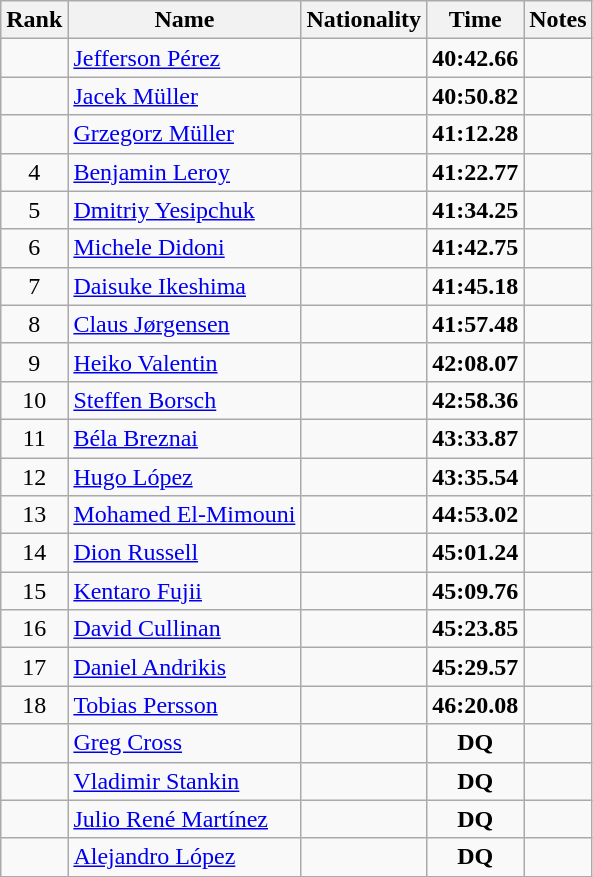<table class="wikitable sortable" style="text-align:center">
<tr>
<th>Rank</th>
<th>Name</th>
<th>Nationality</th>
<th>Time</th>
<th>Notes</th>
</tr>
<tr>
<td></td>
<td align=left><a href='#'>Jefferson Pérez</a></td>
<td align=left></td>
<td><strong>40:42.66</strong></td>
<td></td>
</tr>
<tr>
<td></td>
<td align=left><a href='#'>Jacek Müller</a></td>
<td align=left></td>
<td><strong>40:50.82</strong></td>
<td></td>
</tr>
<tr>
<td></td>
<td align=left><a href='#'>Grzegorz Müller</a></td>
<td align=left></td>
<td><strong>41:12.28</strong></td>
<td></td>
</tr>
<tr>
<td>4</td>
<td align=left><a href='#'>Benjamin Leroy</a></td>
<td align=left></td>
<td><strong>41:22.77</strong></td>
<td></td>
</tr>
<tr>
<td>5</td>
<td align=left><a href='#'>Dmitriy Yesipchuk</a></td>
<td align=left></td>
<td><strong>41:34.25</strong></td>
<td></td>
</tr>
<tr>
<td>6</td>
<td align=left><a href='#'>Michele Didoni</a></td>
<td align=left></td>
<td><strong>41:42.75</strong></td>
<td></td>
</tr>
<tr>
<td>7</td>
<td align=left><a href='#'>Daisuke Ikeshima</a></td>
<td align=left></td>
<td><strong>41:45.18</strong></td>
<td></td>
</tr>
<tr>
<td>8</td>
<td align=left><a href='#'>Claus Jørgensen</a></td>
<td align=left></td>
<td><strong>41:57.48</strong></td>
<td></td>
</tr>
<tr>
<td>9</td>
<td align=left><a href='#'>Heiko Valentin</a></td>
<td align=left></td>
<td><strong>42:08.07</strong></td>
<td></td>
</tr>
<tr>
<td>10</td>
<td align=left><a href='#'>Steffen Borsch</a></td>
<td align=left></td>
<td><strong>42:58.36</strong></td>
<td></td>
</tr>
<tr>
<td>11</td>
<td align=left><a href='#'>Béla Breznai</a></td>
<td align=left></td>
<td><strong>43:33.87</strong></td>
<td></td>
</tr>
<tr>
<td>12</td>
<td align=left><a href='#'>Hugo López</a></td>
<td align=left></td>
<td><strong>43:35.54</strong></td>
<td></td>
</tr>
<tr>
<td>13</td>
<td align=left><a href='#'>Mohamed El-Mimouni</a></td>
<td align=left></td>
<td><strong>44:53.02</strong></td>
<td></td>
</tr>
<tr>
<td>14</td>
<td align=left><a href='#'>Dion Russell</a></td>
<td align=left></td>
<td><strong>45:01.24</strong></td>
<td></td>
</tr>
<tr>
<td>15</td>
<td align=left><a href='#'>Kentaro Fujii</a></td>
<td align=left></td>
<td><strong>45:09.76</strong></td>
<td></td>
</tr>
<tr>
<td>16</td>
<td align=left><a href='#'>David Cullinan</a></td>
<td align=left></td>
<td><strong>45:23.85</strong></td>
<td></td>
</tr>
<tr>
<td>17</td>
<td align=left><a href='#'>Daniel Andrikis</a></td>
<td align=left></td>
<td><strong>45:29.57</strong></td>
<td></td>
</tr>
<tr>
<td>18</td>
<td align=left><a href='#'>Tobias Persson</a></td>
<td align=left></td>
<td><strong>46:20.08</strong></td>
<td></td>
</tr>
<tr>
<td></td>
<td align=left><a href='#'>Greg Cross</a></td>
<td align=left></td>
<td><strong>DQ</strong></td>
<td></td>
</tr>
<tr>
<td></td>
<td align=left><a href='#'>Vladimir Stankin</a></td>
<td align=left></td>
<td><strong>DQ</strong></td>
<td></td>
</tr>
<tr>
<td></td>
<td align=left><a href='#'>Julio René Martínez</a></td>
<td align=left></td>
<td><strong>DQ</strong></td>
<td></td>
</tr>
<tr>
<td></td>
<td align=left><a href='#'>Alejandro López</a></td>
<td align=left></td>
<td><strong>DQ</strong></td>
<td></td>
</tr>
</table>
